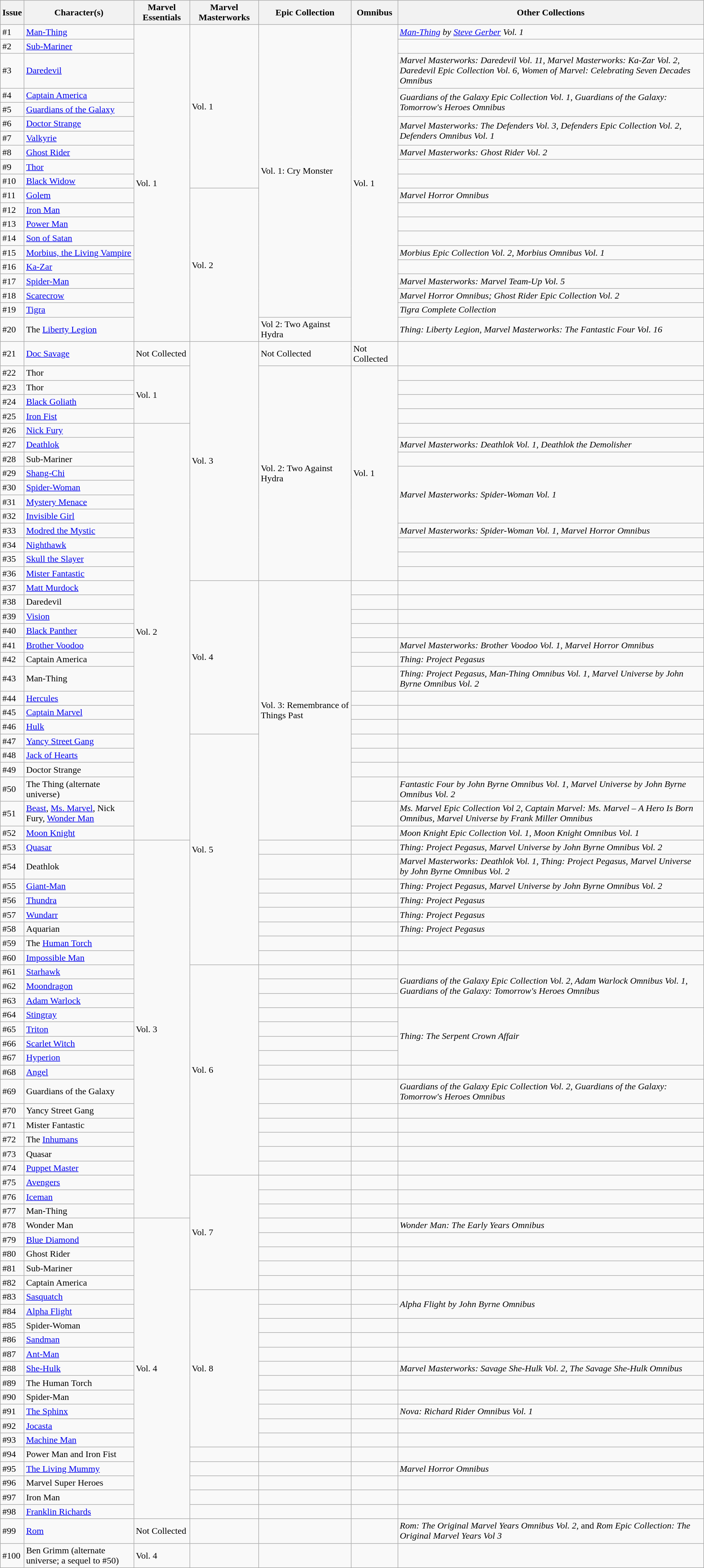<table class="wikitable" !>
<tr>
<th>Issue</th>
<th>Character(s)</th>
<th>Marvel Essentials</th>
<th>Marvel Masterworks</th>
<th>Epic Collection</th>
<th>Omnibus</th>
<th>Other Collections</th>
</tr>
<tr>
<td>#1</td>
<td><a href='#'>Man-Thing</a></td>
<td rowspan="20">Vol. 1</td>
<td rowspan="10">Vol. 1</td>
<td rowspan="19">Vol. 1: Cry Monster</td>
<td rowspan="20">Vol. 1</td>
<td><em><a href='#'>Man-Thing</a> by <a href='#'>Steve Gerber</a> Vol. 1</em></td>
</tr>
<tr>
<td>#2</td>
<td><a href='#'>Sub-Mariner</a></td>
<td></td>
</tr>
<tr>
<td>#3</td>
<td><a href='#'>Daredevil</a></td>
<td><em>Marvel Masterworks: Daredevil Vol. 11, Marvel Masterworks: Ka-Zar Vol. 2, Daredevil Epic Collection Vol. 6, Women of Marvel: Celebrating Seven Decades Omnibus</em></td>
</tr>
<tr>
<td>#4</td>
<td><a href='#'>Captain America</a></td>
<td rowspan="2"><em>Guardians of the Galaxy Epic Collection Vol. 1, Guardians of the Galaxy: Tomorrow's Heroes Omnibus</em></td>
</tr>
<tr>
<td>#5</td>
<td><a href='#'>Guardians of the Galaxy</a></td>
</tr>
<tr>
<td>#6</td>
<td><a href='#'>Doctor Strange</a></td>
<td rowspan="2"><em>Marvel Masterworks: The Defenders Vol. 3, Defenders Epic Collection Vol. 2, Defenders Omnibus Vol. 1</em></td>
</tr>
<tr>
<td>#7</td>
<td><a href='#'>Valkyrie</a></td>
</tr>
<tr>
<td>#8</td>
<td><a href='#'>Ghost Rider</a></td>
<td><em>Marvel Masterworks: Ghost Rider Vol. 2</em></td>
</tr>
<tr>
<td>#9</td>
<td><a href='#'>Thor</a></td>
<td></td>
</tr>
<tr>
<td>#10</td>
<td><a href='#'>Black Widow</a></td>
<td></td>
</tr>
<tr>
<td>#11</td>
<td><a href='#'>Golem</a></td>
<td rowspan="10">Vol. 2</td>
<td><em>Marvel Horror Omnibus</em></td>
</tr>
<tr>
<td>#12</td>
<td><a href='#'>Iron Man</a></td>
<td></td>
</tr>
<tr>
<td>#13</td>
<td><a href='#'>Power Man</a></td>
<td></td>
</tr>
<tr>
<td>#14</td>
<td><a href='#'>Son of Satan</a></td>
<td></td>
</tr>
<tr>
<td>#15</td>
<td><a href='#'>Morbius, the Living Vampire</a></td>
<td><em>Morbius Epic Collection Vol. 2, Morbius Omnibus Vol. 1</em></td>
</tr>
<tr>
<td>#16</td>
<td><a href='#'>Ka-Zar</a></td>
<td></td>
</tr>
<tr>
<td>#17</td>
<td><a href='#'>Spider-Man</a></td>
<td><em>Marvel Masterworks: Marvel Team-Up Vol. 5</em></td>
</tr>
<tr>
<td>#18</td>
<td><a href='#'>Scarecrow</a></td>
<td><em>Marvel Horror Omnibus; Ghost Rider Epic Collection Vol. 2</em></td>
</tr>
<tr>
<td>#19</td>
<td><a href='#'>Tigra</a></td>
<td><em>Tigra Complete Collection</em></td>
</tr>
<tr>
<td>#20</td>
<td>The <a href='#'>Liberty Legion</a></td>
<td>Vol 2: Two Against Hydra</td>
<td><em>Thing: Liberty Legion, Marvel Masterworks: The Fantastic Four Vol. 16</em></td>
</tr>
<tr>
<td>#21</td>
<td><a href='#'>Doc Savage</a></td>
<td>Not Collected</td>
<td rowspan="16">Vol. 3</td>
<td>Not Collected</td>
<td>Not Collected</td>
<td></td>
</tr>
<tr>
<td>#22</td>
<td>Thor</td>
<td rowspan="4">Vol. 1</td>
<td rowspan="15">Vol. 2: Two Against Hydra</td>
<td rowspan="15">Vol. 1</td>
<td></td>
</tr>
<tr>
<td>#23</td>
<td>Thor</td>
<td></td>
</tr>
<tr>
<td>#24</td>
<td><a href='#'>Black Goliath</a></td>
<td></td>
</tr>
<tr>
<td>#25</td>
<td><a href='#'>Iron Fist</a></td>
<td></td>
</tr>
<tr>
<td>#26</td>
<td><a href='#'>Nick Fury</a></td>
<td rowspan="27">Vol. 2</td>
<td></td>
</tr>
<tr>
<td>#27</td>
<td><a href='#'>Deathlok</a></td>
<td><em>Marvel Masterworks: Deathlok Vol. 1, Deathlok the Demolisher</em></td>
</tr>
<tr>
<td>#28</td>
<td>Sub-Mariner</td>
<td></td>
</tr>
<tr>
<td>#29</td>
<td><a href='#'>Shang-Chi</a></td>
<td rowspan="4"><em>Marvel Masterworks: Spider-Woman Vol. 1</em></td>
</tr>
<tr>
<td>#30</td>
<td><a href='#'>Spider-Woman</a></td>
</tr>
<tr>
<td>#31</td>
<td><a href='#'>Mystery Menace</a></td>
</tr>
<tr>
<td>#32</td>
<td><a href='#'>Invisible Girl</a></td>
</tr>
<tr>
<td>#33</td>
<td><a href='#'>Modred the Mystic</a></td>
<td><em>Marvel Masterworks: Spider-Woman Vol. 1, Marvel Horror Omnibus</em></td>
</tr>
<tr>
<td>#34</td>
<td><a href='#'>Nighthawk</a></td>
<td></td>
</tr>
<tr>
<td>#35</td>
<td><a href='#'>Skull the Slayer</a></td>
<td></td>
</tr>
<tr>
<td>#36</td>
<td><a href='#'>Mister Fantastic</a></td>
<td></td>
</tr>
<tr>
<td>#37</td>
<td><a href='#'>Matt Murdock</a></td>
<td rowspan="10">Vol. 4</td>
<td rowspan="16">Vol. 3: Remembrance of Things Past</td>
<td></td>
<td></td>
</tr>
<tr>
<td>#38</td>
<td>Daredevil</td>
<td></td>
<td></td>
</tr>
<tr>
<td>#39</td>
<td><a href='#'>Vision</a></td>
<td></td>
<td></td>
</tr>
<tr>
<td>#40</td>
<td><a href='#'>Black Panther</a></td>
<td></td>
<td></td>
</tr>
<tr>
<td>#41</td>
<td><a href='#'>Brother Voodoo</a></td>
<td></td>
<td><em>Marvel Masterworks: Brother Voodoo Vol. 1, Marvel Horror Omnibus</em></td>
</tr>
<tr>
<td>#42</td>
<td>Captain America</td>
<td></td>
<td><em>Thing: Project Pegasus</em></td>
</tr>
<tr>
<td>#43</td>
<td>Man-Thing</td>
<td></td>
<td><em>Thing: Project Pegasus, Man-Thing Omnibus Vol. 1, Marvel Universe by John Byrne Omnibus Vol. 2</em></td>
</tr>
<tr>
<td>#44</td>
<td><a href='#'>Hercules</a></td>
<td></td>
<td></td>
</tr>
<tr>
<td>#45</td>
<td><a href='#'>Captain Marvel</a></td>
<td></td>
<td></td>
</tr>
<tr>
<td>#46</td>
<td><a href='#'>Hulk</a></td>
<td></td>
<td></td>
</tr>
<tr>
<td>#47</td>
<td><a href='#'>Yancy Street Gang</a></td>
<td rowspan="14">Vol. 5</td>
<td></td>
<td></td>
</tr>
<tr>
<td>#48</td>
<td><a href='#'>Jack of Hearts</a></td>
<td></td>
<td></td>
</tr>
<tr>
<td>#49</td>
<td>Doctor Strange</td>
<td></td>
<td></td>
</tr>
<tr>
<td>#50</td>
<td>The Thing (alternate universe)</td>
<td></td>
<td><em>Fantastic Four by John Byrne Omnibus Vol. 1, Marvel Universe by John Byrne Omnibus Vol. 2</em></td>
</tr>
<tr>
<td>#51</td>
<td><a href='#'>Beast</a>, <a href='#'>Ms. Marvel</a>, Nick Fury, <a href='#'>Wonder Man</a></td>
<td></td>
<td><em>Ms. Marvel Epic Collection Vol 2, Captain Marvel: Ms. Marvel – A Hero Is Born Omnibus, Marvel Universe by Frank Miller Omnibus</em></td>
</tr>
<tr>
<td>#52</td>
<td><a href='#'>Moon Knight</a></td>
<td></td>
<td><em>Moon Knight Epic Collection Vol. 1, Moon Knight Omnibus Vol. 1</em></td>
</tr>
<tr>
<td>#53</td>
<td><a href='#'>Quasar</a></td>
<td rowspan="25">Vol. 3</td>
<td></td>
<td></td>
<td><em>Thing: Project Pegasus, Marvel Universe by John Byrne Omnibus Vol. 2</em></td>
</tr>
<tr>
<td>#54</td>
<td>Deathlok</td>
<td></td>
<td></td>
<td><em>Marvel Masterworks: Deathlok Vol. 1, Thing: Project Pegasus, Marvel Universe by John Byrne Omnibus Vol. 2</em></td>
</tr>
<tr>
<td>#55</td>
<td><a href='#'>Giant-Man</a></td>
<td></td>
<td></td>
<td><em>Thing: Project Pegasus, Marvel Universe by John Byrne Omnibus Vol. 2</em></td>
</tr>
<tr>
<td>#56</td>
<td><a href='#'>Thundra</a></td>
<td></td>
<td></td>
<td><em>Thing: Project Pegasus</em></td>
</tr>
<tr>
<td>#57</td>
<td><a href='#'>Wundarr</a></td>
<td></td>
<td></td>
<td><em>Thing: Project Pegasus</em></td>
</tr>
<tr>
<td>#58</td>
<td>Aquarian</td>
<td></td>
<td></td>
<td><em>Thing: Project Pegasus</em></td>
</tr>
<tr>
<td>#59</td>
<td>The <a href='#'>Human Torch</a></td>
<td></td>
<td></td>
<td></td>
</tr>
<tr>
<td>#60</td>
<td><a href='#'>Impossible Man</a></td>
<td></td>
<td></td>
<td></td>
</tr>
<tr>
<td>#61</td>
<td><a href='#'>Starhawk</a></td>
<td rowspan="14">Vol. 6</td>
<td></td>
<td></td>
<td rowspan="3"><em>Guardians of the Galaxy Epic Collection Vol. 2, Adam Warlock Omnibus Vol. 1, Guardians of the Galaxy: Tomorrow's Heroes Omnibus</em></td>
</tr>
<tr>
<td>#62</td>
<td><a href='#'>Moondragon</a></td>
<td></td>
<td></td>
</tr>
<tr>
<td>#63</td>
<td><a href='#'>Adam Warlock</a></td>
<td></td>
<td></td>
</tr>
<tr>
<td>#64</td>
<td><a href='#'>Stingray</a></td>
<td></td>
<td></td>
<td rowspan="4"><em>Thing: The Serpent Crown Affair</em></td>
</tr>
<tr>
<td>#65</td>
<td><a href='#'>Triton</a></td>
<td></td>
<td></td>
</tr>
<tr>
<td>#66</td>
<td><a href='#'>Scarlet Witch</a></td>
<td></td>
<td></td>
</tr>
<tr>
<td>#67</td>
<td><a href='#'>Hyperion</a></td>
<td></td>
<td></td>
</tr>
<tr>
<td>#68</td>
<td><a href='#'>Angel</a></td>
<td></td>
<td></td>
<td></td>
</tr>
<tr>
<td>#69</td>
<td>Guardians of the Galaxy</td>
<td></td>
<td></td>
<td><em>Guardians of the Galaxy Epic Collection Vol. 2, Guardians of the Galaxy: Tomorrow's Heroes Omnibus</em></td>
</tr>
<tr>
<td>#70</td>
<td>Yancy Street Gang</td>
<td></td>
<td></td>
<td></td>
</tr>
<tr>
<td>#71</td>
<td>Mister Fantastic</td>
<td></td>
<td></td>
<td></td>
</tr>
<tr>
<td>#72</td>
<td>The <a href='#'>Inhumans</a></td>
<td></td>
<td></td>
<td></td>
</tr>
<tr>
<td>#73</td>
<td>Quasar</td>
<td></td>
<td></td>
<td></td>
</tr>
<tr>
<td>#74</td>
<td><a href='#'>Puppet Master</a></td>
<td></td>
<td></td>
<td></td>
</tr>
<tr>
<td>#75</td>
<td><a href='#'>Avengers</a></td>
<td rowspan="8">Vol. 7</td>
<td></td>
<td></td>
<td></td>
</tr>
<tr>
<td>#76</td>
<td><a href='#'>Iceman</a></td>
<td></td>
<td></td>
<td></td>
</tr>
<tr>
<td>#77</td>
<td>Man-Thing</td>
<td></td>
<td></td>
<td></td>
</tr>
<tr>
<td>#78</td>
<td>Wonder Man</td>
<td rowspan="21">Vol. 4</td>
<td></td>
<td></td>
<td><em>Wonder Man: The Early Years Omnibus</em></td>
</tr>
<tr>
<td>#79</td>
<td><a href='#'>Blue Diamond</a></td>
<td></td>
<td></td>
<td></td>
</tr>
<tr>
<td>#80</td>
<td>Ghost Rider</td>
<td></td>
<td></td>
<td></td>
</tr>
<tr>
<td>#81</td>
<td>Sub-Mariner</td>
<td></td>
<td></td>
<td></td>
</tr>
<tr>
<td>#82</td>
<td>Captain America</td>
<td></td>
<td></td>
<td></td>
</tr>
<tr>
<td>#83</td>
<td><a href='#'>Sasquatch</a></td>
<td rowspan="11">Vol. 8</td>
<td></td>
<td></td>
<td rowspan="2"><em>Alpha Flight by John Byrne Omnibus</em></td>
</tr>
<tr>
<td>#84</td>
<td><a href='#'>Alpha Flight</a></td>
<td></td>
<td></td>
</tr>
<tr>
<td>#85</td>
<td>Spider-Woman</td>
<td></td>
<td></td>
<td></td>
</tr>
<tr>
<td>#86</td>
<td><a href='#'>Sandman</a></td>
<td></td>
<td></td>
<td></td>
</tr>
<tr>
<td>#87</td>
<td><a href='#'>Ant-Man</a></td>
<td></td>
<td></td>
<td></td>
</tr>
<tr>
<td>#88</td>
<td><a href='#'>She-Hulk</a></td>
<td></td>
<td></td>
<td><em>Marvel Masterworks: Savage She-Hulk Vol. 2, The Savage She-Hulk Omnibus</em></td>
</tr>
<tr>
<td>#89</td>
<td>The Human Torch</td>
<td></td>
<td></td>
<td></td>
</tr>
<tr>
<td>#90</td>
<td>Spider-Man</td>
<td></td>
<td></td>
<td></td>
</tr>
<tr>
<td>#91</td>
<td><a href='#'>The Sphinx</a></td>
<td></td>
<td></td>
<td><em>Nova: Richard Rider Omnibus Vol. 1</em></td>
</tr>
<tr>
<td>#92</td>
<td><a href='#'>Jocasta</a></td>
<td></td>
<td></td>
<td></td>
</tr>
<tr>
<td>#93</td>
<td><a href='#'>Machine Man</a></td>
<td></td>
<td></td>
<td></td>
</tr>
<tr>
<td>#94</td>
<td>Power Man and Iron Fist</td>
<td></td>
<td></td>
<td></td>
<td></td>
</tr>
<tr>
<td>#95</td>
<td><a href='#'>The Living Mummy</a></td>
<td></td>
<td></td>
<td></td>
<td><em>Marvel Horror Omnibus</em></td>
</tr>
<tr>
<td>#96</td>
<td>Marvel Super Heroes</td>
<td></td>
<td></td>
<td></td>
<td></td>
</tr>
<tr>
<td>#97</td>
<td>Iron Man</td>
<td></td>
<td></td>
<td></td>
<td></td>
</tr>
<tr>
<td>#98</td>
<td><a href='#'>Franklin Richards</a></td>
<td></td>
<td></td>
<td></td>
<td></td>
</tr>
<tr>
<td>#99</td>
<td><a href='#'>Rom</a></td>
<td>Not Collected</td>
<td></td>
<td></td>
<td></td>
<td><em>Rom: The Original Marvel Years Omnibus Vol. 2,</em> and <em>Rom Epic Collection: The Original Marvel Years Vol 3</em></td>
</tr>
<tr>
<td>#100</td>
<td>Ben Grimm (alternate universe; a sequel to #50)</td>
<td>Vol. 4</td>
<td></td>
<td></td>
<td></td>
<td></td>
</tr>
</table>
